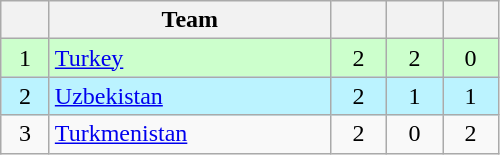<table class="wikitable" style="text-align: center">
<tr>
<th style="width:25px"></th>
<th style="width:180px">Team</th>
<th style="width:30px"></th>
<th style="width:30px"></th>
<th style="width:30px"></th>
</tr>
<tr style="background:#ccffcc;">
<td>1</td>
<td style="text-align: left"> <a href='#'>Turkey</a></td>
<td>2</td>
<td>2</td>
<td>0</td>
</tr>
<tr style="background:#bbf3ff;">
<td>2</td>
<td style="text-align: left"> <a href='#'>Uzbekistan</a></td>
<td>2</td>
<td>1</td>
<td>1</td>
</tr>
<tr>
<td>3</td>
<td style="text-align: left"> <a href='#'>Turkmenistan</a></td>
<td>2</td>
<td>0</td>
<td>2</td>
</tr>
</table>
